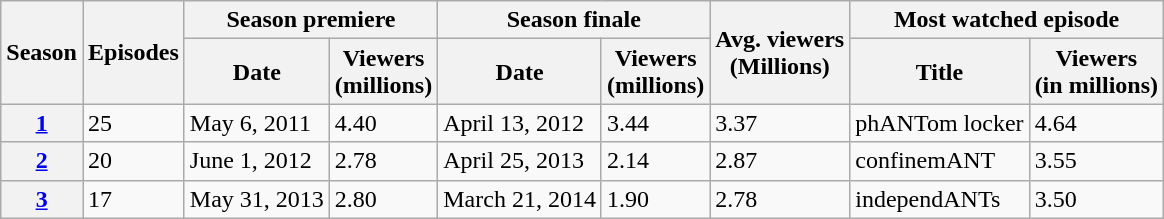<table class="wikitable">
<tr>
<th rowspan="2">Season</th>
<th rowspan="2">Episodes</th>
<th colspan="2">Season premiere</th>
<th colspan="2">Season finale</th>
<th rowspan="2">Avg. viewers<br>(Millions)</th>
<th colspan="2">Most watched episode</th>
</tr>
<tr>
<th>Date</th>
<th>Viewers<br>(millions)</th>
<th>Date</th>
<th>Viewers<br>(millions)</th>
<th>Title</th>
<th>Viewers<br>(in millions)</th>
</tr>
<tr>
<th><a href='#'>1</a></th>
<td>25</td>
<td>May 6, 2011</td>
<td>4.40</td>
<td>April 13, 2012</td>
<td>3.44</td>
<td>3.37</td>
<td>phANTom locker</td>
<td>4.64</td>
</tr>
<tr>
<th><a href='#'>2</a></th>
<td>20</td>
<td>June 1, 2012</td>
<td>2.78</td>
<td>April 25, 2013</td>
<td>2.14</td>
<td>2.87</td>
<td>confinemANT</td>
<td>3.55</td>
</tr>
<tr>
<th><a href='#'>3</a></th>
<td>17</td>
<td>May 31, 2013</td>
<td>2.80</td>
<td>March 21, 2014</td>
<td>1.90</td>
<td>2.78</td>
<td>independANTs</td>
<td>3.50</td>
</tr>
</table>
